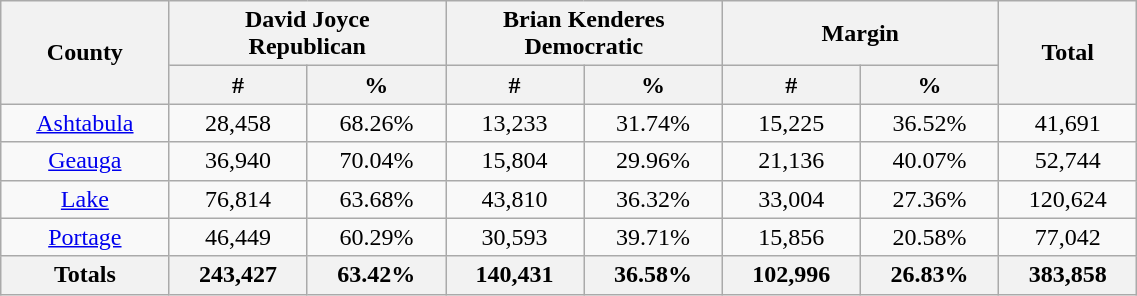<table width="60%" class="wikitable sortable">
<tr>
<th rowspan="2">County</th>
<th colspan="2">David Joyce<br>Republican</th>
<th colspan="2">Brian Kenderes<br>Democratic</th>
<th colspan="2">Margin</th>
<th rowspan="2">Total</th>
</tr>
<tr>
<th style="text-align:center;" data-sort-type="number">#</th>
<th style="text-align:center;" data-sort-type="number">%</th>
<th style="text-align:center;" data-sort-type="number">#</th>
<th style="text-align:center;" data-sort-type="number">%</th>
<th style="text-align:center;" data-sort-type="number">#</th>
<th style="text-align:center;" data-sort-type="number">%</th>
</tr>
<tr style="text-align:center;">
<td><a href='#'>Ashtabula</a></td>
<td>28,458</td>
<td>68.26%</td>
<td>13,233</td>
<td>31.74%</td>
<td>15,225</td>
<td>36.52%</td>
<td>41,691</td>
</tr>
<tr style="text-align:center;">
<td><a href='#'>Geauga</a></td>
<td>36,940</td>
<td>70.04%</td>
<td>15,804</td>
<td>29.96%</td>
<td>21,136</td>
<td>40.07%</td>
<td>52,744</td>
</tr>
<tr style="text-align:center;">
<td><a href='#'>Lake</a></td>
<td>76,814</td>
<td>63.68%</td>
<td>43,810</td>
<td>36.32%</td>
<td>33,004</td>
<td>27.36%</td>
<td>120,624</td>
</tr>
<tr style="text-align:center;">
<td><a href='#'>Portage</a></td>
<td>46,449</td>
<td>60.29%</td>
<td>30,593</td>
<td>39.71%</td>
<td>15,856</td>
<td>20.58%</td>
<td>77,042</td>
</tr>
<tr style="text-align:center;">
<th>Totals</th>
<th>243,427</th>
<th>63.42%</th>
<th>140,431</th>
<th>36.58%</th>
<th>102,996</th>
<th>26.83%</th>
<th>383,858</th>
</tr>
</table>
